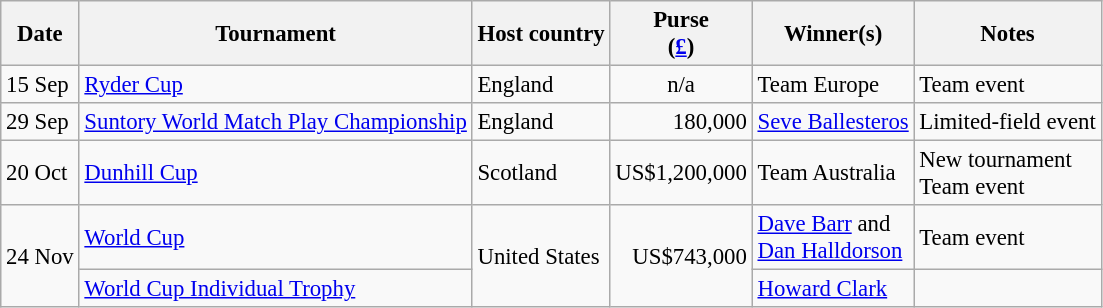<table class="wikitable" style="font-size:95%">
<tr>
<th>Date</th>
<th>Tournament</th>
<th>Host country</th>
<th>Purse<br>(<a href='#'>£</a>)</th>
<th>Winner(s)</th>
<th>Notes</th>
</tr>
<tr>
<td>15 Sep</td>
<td><a href='#'>Ryder Cup</a></td>
<td>England</td>
<td align=center>n/a</td>
<td> Team Europe</td>
<td>Team event</td>
</tr>
<tr>
<td>29 Sep</td>
<td><a href='#'>Suntory World Match Play Championship</a></td>
<td>England</td>
<td align=right>180,000</td>
<td> <a href='#'>Seve Ballesteros</a></td>
<td>Limited-field event</td>
</tr>
<tr>
<td>20 Oct</td>
<td><a href='#'>Dunhill Cup</a></td>
<td>Scotland</td>
<td align=right>US$1,200,000</td>
<td> Team Australia</td>
<td>New tournament<br>Team event</td>
</tr>
<tr>
<td rowspan=2>24 Nov</td>
<td><a href='#'>World Cup</a></td>
<td rowspan=2>United States</td>
<td rowspan=2 align=right>US$743,000</td>
<td> <a href='#'>Dave Barr</a> and<br> <a href='#'>Dan Halldorson</a></td>
<td>Team event</td>
</tr>
<tr>
<td><a href='#'>World Cup Individual Trophy</a></td>
<td> <a href='#'>Howard Clark</a></td>
<td></td>
</tr>
</table>
